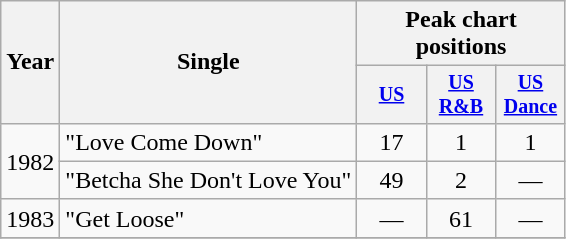<table class="wikitable" style="text-align:center;">
<tr>
<th rowspan="2">Year</th>
<th rowspan="2">Single</th>
<th colspan="3">Peak chart positions</th>
</tr>
<tr style="font-size:smaller;">
<th width="40"><a href='#'>US</a><br></th>
<th width="40"><a href='#'>US<br>R&B</a><br></th>
<th width="40"><a href='#'>US<br>Dance</a><br></th>
</tr>
<tr>
<td rowspan="2">1982</td>
<td align="left">"Love Come Down"</td>
<td>17</td>
<td>1</td>
<td>1</td>
</tr>
<tr>
<td align="left">"Betcha She Don't Love You"</td>
<td>49</td>
<td>2</td>
<td>—</td>
</tr>
<tr>
<td rowspan="1">1983</td>
<td align="left">"Get Loose"</td>
<td>—</td>
<td>61</td>
<td>—</td>
</tr>
<tr>
</tr>
</table>
